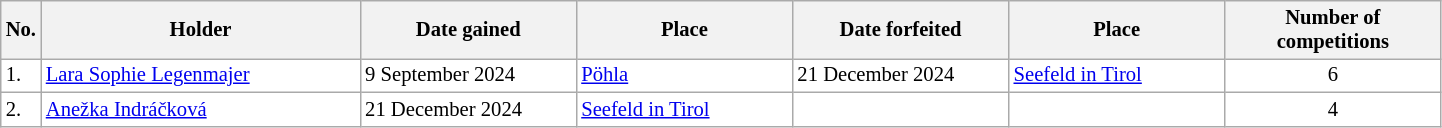<table class="wikitable plainrowheaders" style="background:#fff; font-size:86%; line-height:16px; border:grey solid 1px; border-collapse:collapse;">
<tr>
<th style="width:1em;">No.</th>
<th style="width:15em;">Holder </th>
<th style="width:10em;">Date gained</th>
<th style="width:10em;">Place</th>
<th style="width:10em;">Date forfeited</th>
<th style="width:10em;">Place</th>
<th style="width:10em;">Number of competitions</th>
</tr>
<tr>
<td>1.</td>
<td> <a href='#'>Lara Sophie Legenmajer</a></td>
<td>9 September 2024</td>
<td> <a href='#'>Pöhla</a></td>
<td>21 December 2024</td>
<td> <a href='#'>Seefeld in Tirol</a></td>
<td align="center">6</td>
</tr>
<tr>
<td>2.</td>
<td> <a href='#'>Anežka Indráčková</a></td>
<td>21 December 2024</td>
<td> <a href='#'>Seefeld in Tirol</a></td>
<td></td>
<td></td>
<td align="center">4</td>
</tr>
</table>
